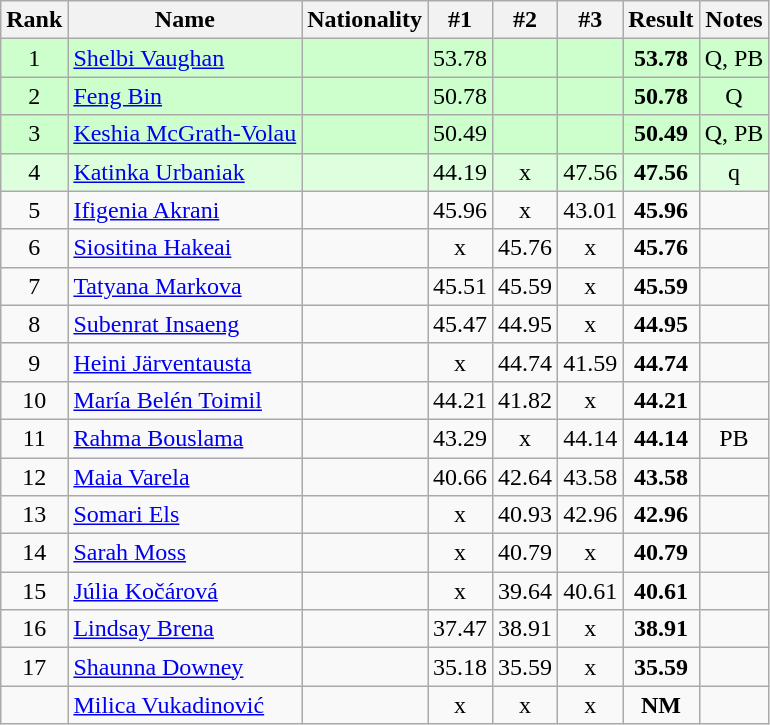<table class="wikitable sortable" style="text-align:center">
<tr>
<th>Rank</th>
<th>Name</th>
<th>Nationality</th>
<th>#1</th>
<th>#2</th>
<th>#3</th>
<th>Result</th>
<th>Notes</th>
</tr>
<tr bgcolor=ccffcc>
<td>1</td>
<td align=left><a href='#'>Shelbi Vaughan</a></td>
<td align=left></td>
<td>53.78</td>
<td></td>
<td></td>
<td><strong>53.78</strong></td>
<td>Q, PB</td>
</tr>
<tr bgcolor=ccffcc>
<td>2</td>
<td align=left><a href='#'>Feng Bin</a></td>
<td align=left></td>
<td>50.78</td>
<td></td>
<td></td>
<td><strong>50.78</strong></td>
<td>Q</td>
</tr>
<tr bgcolor=ccffcc>
<td>3</td>
<td align=left><a href='#'>Keshia McGrath-Volau</a></td>
<td align=left></td>
<td>50.49</td>
<td></td>
<td></td>
<td><strong>50.49</strong></td>
<td>Q, PB</td>
</tr>
<tr bgcolor=ddffdd>
<td>4</td>
<td align=left><a href='#'>Katinka Urbaniak</a></td>
<td align=left></td>
<td>44.19</td>
<td>x</td>
<td>47.56</td>
<td><strong>47.56</strong></td>
<td>q</td>
</tr>
<tr>
<td>5</td>
<td align=left><a href='#'>Ifigenia Akrani</a></td>
<td align=left></td>
<td>45.96</td>
<td>x</td>
<td>43.01</td>
<td><strong>45.96</strong></td>
<td></td>
</tr>
<tr>
<td>6</td>
<td align=left><a href='#'>Siositina Hakeai</a></td>
<td align=left></td>
<td>x</td>
<td>45.76</td>
<td>x</td>
<td><strong>45.76</strong></td>
<td></td>
</tr>
<tr>
<td>7</td>
<td align=left><a href='#'>Tatyana Markova</a></td>
<td align=left></td>
<td>45.51</td>
<td>45.59</td>
<td>x</td>
<td><strong>45.59</strong></td>
<td></td>
</tr>
<tr>
<td>8</td>
<td align=left><a href='#'>Subenrat Insaeng</a></td>
<td align=left></td>
<td>45.47</td>
<td>44.95</td>
<td>x</td>
<td><strong>44.95</strong></td>
<td></td>
</tr>
<tr>
<td>9</td>
<td align=left><a href='#'>Heini Järventausta</a></td>
<td align=left></td>
<td>x</td>
<td>44.74</td>
<td>41.59</td>
<td><strong>44.74</strong></td>
<td></td>
</tr>
<tr>
<td>10</td>
<td align=left><a href='#'>María Belén Toimil</a></td>
<td align=left></td>
<td>44.21</td>
<td>41.82</td>
<td>x</td>
<td><strong>44.21</strong></td>
<td></td>
</tr>
<tr>
<td>11</td>
<td align=left><a href='#'>Rahma Bouslama</a></td>
<td align=left></td>
<td>43.29</td>
<td>x</td>
<td>44.14</td>
<td><strong>44.14</strong></td>
<td>PB</td>
</tr>
<tr>
<td>12</td>
<td align=left><a href='#'>Maia Varela</a></td>
<td align=left></td>
<td>40.66</td>
<td>42.64</td>
<td>43.58</td>
<td><strong>43.58</strong></td>
<td></td>
</tr>
<tr>
<td>13</td>
<td align=left><a href='#'>Somari Els</a></td>
<td align=left></td>
<td>x</td>
<td>40.93</td>
<td>42.96</td>
<td><strong>42.96</strong></td>
<td></td>
</tr>
<tr>
<td>14</td>
<td align=left><a href='#'>Sarah Moss</a></td>
<td align=left></td>
<td>x</td>
<td>40.79</td>
<td>x</td>
<td><strong>40.79</strong></td>
<td></td>
</tr>
<tr>
<td>15</td>
<td align=left><a href='#'>Júlia Kočárová</a></td>
<td align=left></td>
<td>x</td>
<td>39.64</td>
<td>40.61</td>
<td><strong>40.61</strong></td>
<td></td>
</tr>
<tr>
<td>16</td>
<td align=left><a href='#'>Lindsay Brena</a></td>
<td align=left></td>
<td>37.47</td>
<td>38.91</td>
<td>x</td>
<td><strong>38.91</strong></td>
<td></td>
</tr>
<tr>
<td>17</td>
<td align=left><a href='#'>Shaunna Downey</a></td>
<td align=left></td>
<td>35.18</td>
<td>35.59</td>
<td>x</td>
<td><strong>35.59</strong></td>
<td></td>
</tr>
<tr>
<td></td>
<td align=left><a href='#'>Milica Vukadinović</a></td>
<td align=left></td>
<td>x</td>
<td>x</td>
<td>x</td>
<td><strong>NM</strong></td>
<td></td>
</tr>
</table>
